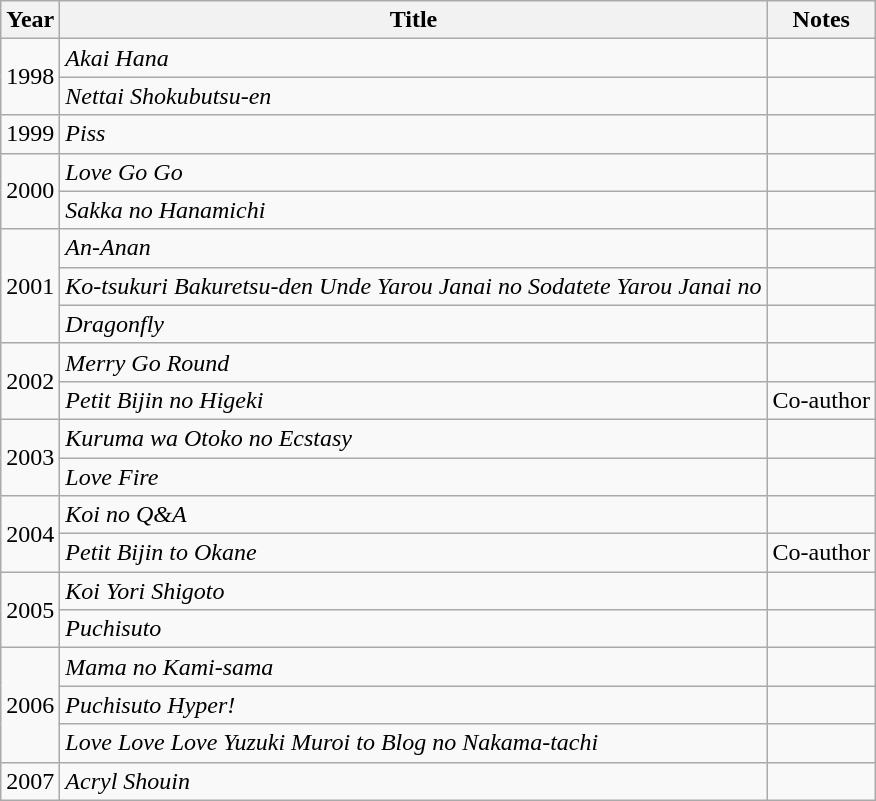<table class="wikitable">
<tr>
<th>Year</th>
<th>Title</th>
<th>Notes</th>
</tr>
<tr>
<td rowspan="2">1998</td>
<td><em>Akai Hana</em></td>
<td></td>
</tr>
<tr>
<td><em>Nettai Shokubutsu-en</em></td>
<td></td>
</tr>
<tr>
<td>1999</td>
<td><em>Piss</em></td>
<td></td>
</tr>
<tr>
<td rowspan="2">2000</td>
<td><em>Love Go Go</em></td>
<td></td>
</tr>
<tr>
<td><em>Sakka no Hanamichi</em></td>
<td></td>
</tr>
<tr>
<td rowspan="3">2001</td>
<td><em>An-Anan</em></td>
<td></td>
</tr>
<tr>
<td><em>Ko-tsukuri Bakuretsu-den Unde Yarou Janai no Sodatete Yarou Janai no</em></td>
<td></td>
</tr>
<tr>
<td><em>Dragonfly</em></td>
<td></td>
</tr>
<tr>
<td rowspan="2">2002</td>
<td><em>Merry Go Round</em></td>
<td></td>
</tr>
<tr>
<td><em>Petit Bijin no Higeki</em></td>
<td>Co-author</td>
</tr>
<tr>
<td rowspan="2">2003</td>
<td><em>Kuruma wa Otoko no Ecstasy</em></td>
<td></td>
</tr>
<tr>
<td><em>Love Fire</em></td>
<td></td>
</tr>
<tr>
<td rowspan="2">2004</td>
<td><em>Koi no Q&A</em></td>
<td></td>
</tr>
<tr>
<td><em>Petit Bijin to Okane</em></td>
<td>Co-author</td>
</tr>
<tr>
<td rowspan="2">2005</td>
<td><em>Koi Yori Shigoto</em></td>
<td></td>
</tr>
<tr>
<td><em>Puchisuto</em></td>
<td></td>
</tr>
<tr>
<td rowspan="3">2006</td>
<td><em>Mama no Kami-sama</em></td>
<td></td>
</tr>
<tr>
<td><em>Puchisuto Hyper!</em></td>
<td></td>
</tr>
<tr>
<td><em>Love Love Love Yuzuki Muroi to Blog no Nakama-tachi</em></td>
<td></td>
</tr>
<tr>
<td>2007</td>
<td><em>Acryl Shouin</em></td>
<td></td>
</tr>
</table>
